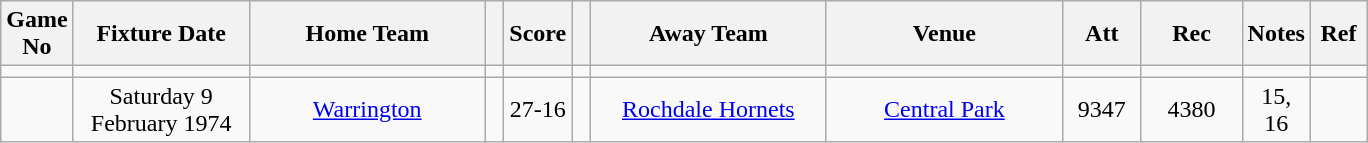<table class="wikitable" style="text-align:center;">
<tr>
<th width=10 abbr="No">Game No</th>
<th width=110 abbr="Date">Fixture Date</th>
<th width=150 abbr="Home Team">Home Team</th>
<th width=5 abbr="space"></th>
<th width=20 abbr="Score">Score</th>
<th width=5 abbr="space"></th>
<th width=150 abbr="Away Team">Away Team</th>
<th width=150 abbr="Venue">Venue</th>
<th width=45 abbr="Att">Att</th>
<th width=60 abbr="Rec">Rec</th>
<th width=20 abbr="Notes">Notes</th>
<th width=30 abbr="Ref">Ref</th>
</tr>
<tr>
<td></td>
<td></td>
<td></td>
<td></td>
<td></td>
<td></td>
<td></td>
<td></td>
<td></td>
<td></td>
<td></td>
</tr>
<tr>
<td></td>
<td>Saturday 9 February 1974</td>
<td><a href='#'>Warrington</a></td>
<td></td>
<td>27-16</td>
<td></td>
<td><a href='#'>Rochdale Hornets</a></td>
<td><a href='#'>Central Park</a></td>
<td>9347</td>
<td>4380</td>
<td>15, 16</td>
<td></td>
</tr>
</table>
